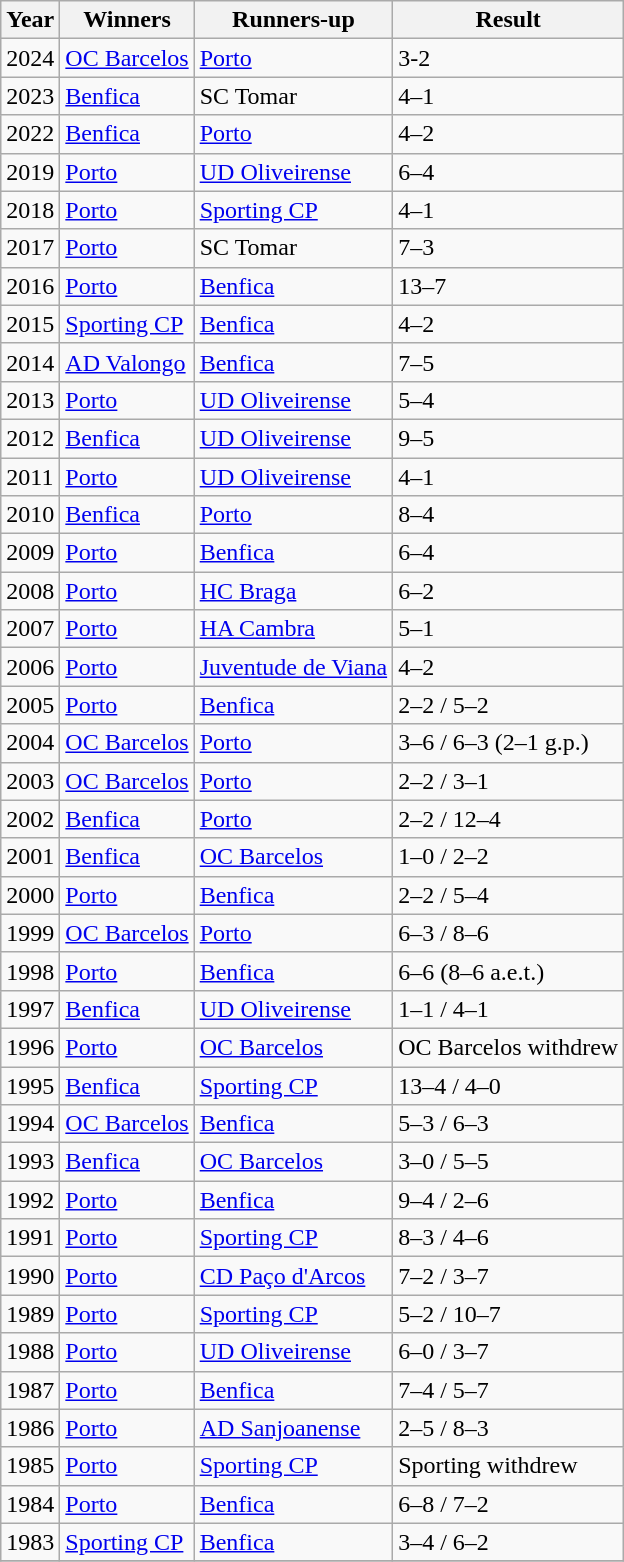<table class="wikitable">
<tr>
<th>Year</th>
<th>Winners</th>
<th>Runners-up</th>
<th>Result</th>
</tr>
<tr>
<td>2024</td>
<td><a href='#'>OC Barcelos</a></td>
<td><a href='#'>Porto</a></td>
<td>3-2</td>
</tr>
<tr>
<td>2023</td>
<td><a href='#'>Benfica</a></td>
<td>SC Tomar</td>
<td>4–1</td>
</tr>
<tr>
<td>2022</td>
<td><a href='#'>Benfica</a></td>
<td><a href='#'>Porto</a></td>
<td>4–2</td>
</tr>
<tr>
<td>2019</td>
<td><a href='#'>Porto</a></td>
<td><a href='#'>UD Oliveirense</a></td>
<td>6–4</td>
</tr>
<tr>
<td>2018</td>
<td><a href='#'>Porto</a></td>
<td><a href='#'>Sporting CP</a></td>
<td>4–1</td>
</tr>
<tr>
<td>2017</td>
<td><a href='#'>Porto</a></td>
<td>SC Tomar</td>
<td>7–3</td>
</tr>
<tr>
<td>2016</td>
<td><a href='#'>Porto</a></td>
<td><a href='#'>Benfica</a></td>
<td>13–7</td>
</tr>
<tr>
<td>2015</td>
<td><a href='#'>Sporting CP</a></td>
<td><a href='#'>Benfica</a></td>
<td>4–2</td>
</tr>
<tr>
<td>2014</td>
<td><a href='#'>AD Valongo</a></td>
<td><a href='#'>Benfica</a></td>
<td>7–5</td>
</tr>
<tr>
<td>2013</td>
<td><a href='#'>Porto</a></td>
<td><a href='#'>UD Oliveirense</a></td>
<td>5–4</td>
</tr>
<tr>
<td>2012</td>
<td><a href='#'>Benfica</a></td>
<td><a href='#'>UD Oliveirense</a></td>
<td>9–5</td>
</tr>
<tr>
<td>2011</td>
<td><a href='#'>Porto</a></td>
<td><a href='#'>UD Oliveirense</a></td>
<td>4–1</td>
</tr>
<tr>
<td>2010</td>
<td><a href='#'>Benfica</a></td>
<td><a href='#'>Porto</a></td>
<td>8–4</td>
</tr>
<tr>
<td>2009</td>
<td><a href='#'>Porto</a></td>
<td><a href='#'>Benfica</a></td>
<td>6–4</td>
</tr>
<tr>
<td>2008</td>
<td><a href='#'>Porto</a></td>
<td><a href='#'>HC Braga</a></td>
<td>6–2</td>
</tr>
<tr>
<td>2007</td>
<td><a href='#'>Porto</a></td>
<td><a href='#'>HA Cambra</a></td>
<td>5–1</td>
</tr>
<tr>
<td>2006</td>
<td><a href='#'>Porto</a></td>
<td><a href='#'>Juventude de Viana</a></td>
<td>4–2</td>
</tr>
<tr>
<td>2005</td>
<td><a href='#'>Porto</a></td>
<td><a href='#'>Benfica</a></td>
<td>2–2 / 5–2</td>
</tr>
<tr>
<td>2004</td>
<td><a href='#'>OC Barcelos</a></td>
<td><a href='#'>Porto</a></td>
<td>3–6 / 6–3 (2–1 g.p.)</td>
</tr>
<tr>
<td>2003</td>
<td><a href='#'>OC Barcelos</a></td>
<td><a href='#'>Porto</a></td>
<td>2–2 / 3–1</td>
</tr>
<tr>
<td>2002</td>
<td><a href='#'>Benfica</a></td>
<td><a href='#'>Porto</a></td>
<td>2–2 / 12–4</td>
</tr>
<tr>
<td>2001</td>
<td><a href='#'>Benfica</a></td>
<td><a href='#'>OC Barcelos</a></td>
<td>1–0 / 2–2</td>
</tr>
<tr>
<td>2000</td>
<td><a href='#'>Porto</a></td>
<td><a href='#'>Benfica</a></td>
<td>2–2 / 5–4</td>
</tr>
<tr>
<td>1999</td>
<td><a href='#'>OC Barcelos</a></td>
<td><a href='#'>Porto</a></td>
<td>6–3 / 8–6</td>
</tr>
<tr>
<td>1998</td>
<td><a href='#'>Porto</a></td>
<td><a href='#'>Benfica</a></td>
<td>6–6 (8–6 a.e.t.)</td>
</tr>
<tr>
<td>1997</td>
<td><a href='#'>Benfica</a></td>
<td><a href='#'>UD Oliveirense</a></td>
<td>1–1 / 4–1</td>
</tr>
<tr>
<td>1996</td>
<td><a href='#'>Porto</a></td>
<td><a href='#'>OC Barcelos</a></td>
<td>OC Barcelos withdrew</td>
</tr>
<tr>
<td>1995</td>
<td><a href='#'>Benfica</a></td>
<td><a href='#'>Sporting CP</a></td>
<td>13–4 / 4–0</td>
</tr>
<tr>
<td>1994</td>
<td><a href='#'>OC Barcelos</a></td>
<td><a href='#'>Benfica</a></td>
<td>5–3 / 6–3</td>
</tr>
<tr>
<td>1993</td>
<td><a href='#'>Benfica</a></td>
<td><a href='#'>OC Barcelos</a></td>
<td>3–0 / 5–5</td>
</tr>
<tr>
<td>1992</td>
<td><a href='#'>Porto</a></td>
<td><a href='#'>Benfica</a></td>
<td>9–4 / 2–6</td>
</tr>
<tr>
<td>1991</td>
<td><a href='#'>Porto</a></td>
<td><a href='#'>Sporting CP</a></td>
<td>8–3 / 4–6</td>
</tr>
<tr>
<td>1990</td>
<td><a href='#'>Porto</a></td>
<td><a href='#'>CD Paço d'Arcos</a></td>
<td>7–2 / 3–7</td>
</tr>
<tr>
<td>1989</td>
<td><a href='#'>Porto</a></td>
<td><a href='#'>Sporting CP</a></td>
<td>5–2 / 10–7</td>
</tr>
<tr>
<td>1988</td>
<td><a href='#'>Porto</a></td>
<td><a href='#'>UD Oliveirense</a></td>
<td>6–0 / 3–7</td>
</tr>
<tr>
<td>1987</td>
<td><a href='#'>Porto</a></td>
<td><a href='#'>Benfica</a></td>
<td>7–4 / 5–7</td>
</tr>
<tr>
<td>1986</td>
<td><a href='#'>Porto</a></td>
<td><a href='#'>AD Sanjoanense</a></td>
<td>2–5 / 8–3</td>
</tr>
<tr>
<td>1985</td>
<td><a href='#'>Porto</a></td>
<td><a href='#'>Sporting CP</a></td>
<td>Sporting withdrew</td>
</tr>
<tr>
<td>1984</td>
<td><a href='#'>Porto</a></td>
<td><a href='#'>Benfica</a></td>
<td>6–8 / 7–2</td>
</tr>
<tr>
<td>1983</td>
<td><a href='#'>Sporting CP</a></td>
<td><a href='#'>Benfica</a></td>
<td>3–4 / 6–2</td>
</tr>
<tr>
</tr>
</table>
